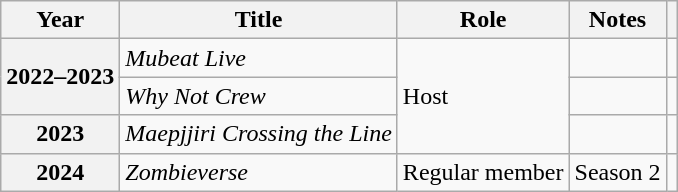<table class="wikitable plainrowheaders">
<tr>
<th scope="col">Year</th>
<th scope="col">Title</th>
<th scope="col">Role</th>
<th scope="col">Notes</th>
<th scope="col" class="unsortable"></th>
</tr>
<tr>
<th scope="row" rowspan="2">2022–2023</th>
<td><em>Mubeat Live</em></td>
<td rowspan="3">Host</td>
<td></td>
<td style="text-align:center"></td>
</tr>
<tr>
<td><em>Why Not Crew</em></td>
<td></td>
<td style="text-align:center"></td>
</tr>
<tr>
<th scope="row">2023</th>
<td><em>Maepjjiri Crossing the Line</em></td>
<td></td>
<td style="text-align:center"></td>
</tr>
<tr>
<th scope="row">2024</th>
<td><em>Zombieverse</em></td>
<td>Regular member</td>
<td>Season 2</td>
<td style="text-align:center"></td>
</tr>
</table>
